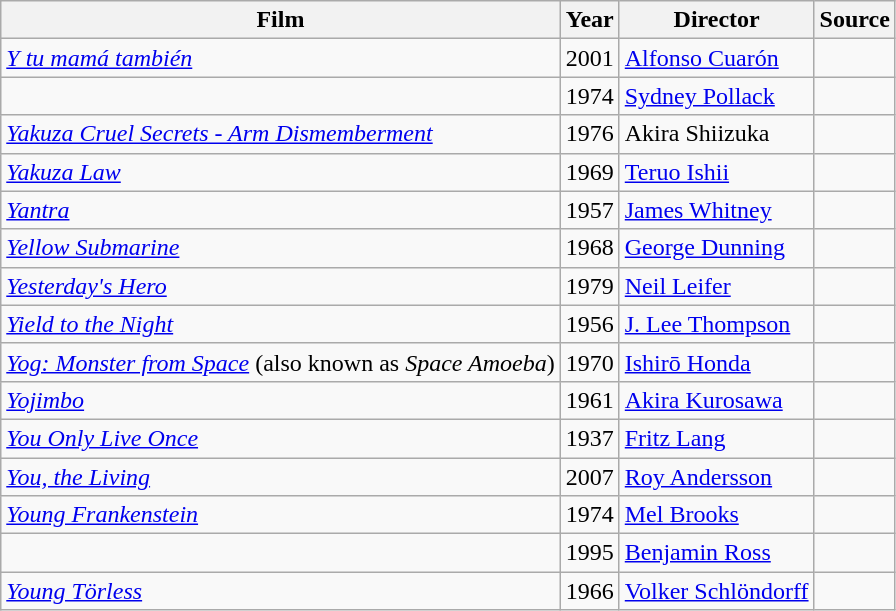<table class="wikitable sortable">
<tr>
<th>Film</th>
<th>Year</th>
<th>Director</th>
<th class="unsortable">Source</th>
</tr>
<tr>
<td><em><a href='#'>Y tu mamá también</a></em></td>
<td>2001</td>
<td><a href='#'>Alfonso Cuarón</a></td>
<td></td>
</tr>
<tr>
<td><em></em></td>
<td>1974</td>
<td><a href='#'>Sydney Pollack</a></td>
<td></td>
</tr>
<tr>
<td><em><a href='#'>Yakuza Cruel Secrets - Arm Dismemberment</a></em></td>
<td>1976</td>
<td>Akira Shiizuka</td>
<td></td>
</tr>
<tr>
<td><em><a href='#'>Yakuza Law</a></em></td>
<td>1969</td>
<td><a href='#'>Teruo Ishii</a></td>
<td></td>
</tr>
<tr>
<td><em><a href='#'>Yantra</a></em></td>
<td>1957</td>
<td><a href='#'>James Whitney</a></td>
<td></td>
</tr>
<tr>
<td><em><a href='#'>Yellow Submarine</a></em></td>
<td>1968</td>
<td><a href='#'>George Dunning</a></td>
<td></td>
</tr>
<tr>
<td><em><a href='#'>Yesterday's Hero</a></em></td>
<td>1979</td>
<td><a href='#'>Neil Leifer</a></td>
<td></td>
</tr>
<tr>
<td><em><a href='#'>Yield to the Night</a></em></td>
<td>1956</td>
<td><a href='#'>J. Lee Thompson</a></td>
<td></td>
</tr>
<tr>
<td><em><a href='#'>Yog: Monster from Space</a></em> (also known as <em>Space Amoeba</em>)</td>
<td>1970</td>
<td><a href='#'>Ishirō Honda</a></td>
<td></td>
</tr>
<tr>
<td><em><a href='#'>Yojimbo</a></em></td>
<td>1961</td>
<td><a href='#'>Akira Kurosawa</a></td>
<td></td>
</tr>
<tr>
<td><em><a href='#'>You Only Live Once</a></em></td>
<td>1937</td>
<td><a href='#'>Fritz Lang</a></td>
<td></td>
</tr>
<tr>
<td><em><a href='#'>You, the Living</a></em></td>
<td>2007</td>
<td><a href='#'>Roy Andersson</a></td>
<td></td>
</tr>
<tr>
<td><em><a href='#'>Young Frankenstein</a></em></td>
<td>1974</td>
<td><a href='#'>Mel Brooks</a></td>
<td></td>
</tr>
<tr>
<td><em></em></td>
<td>1995</td>
<td><a href='#'>Benjamin Ross</a></td>
<td></td>
</tr>
<tr>
<td><em><a href='#'>Young Törless</a></em></td>
<td>1966</td>
<td><a href='#'>Volker Schlöndorff</a></td>
<td></td>
</tr>
</table>
